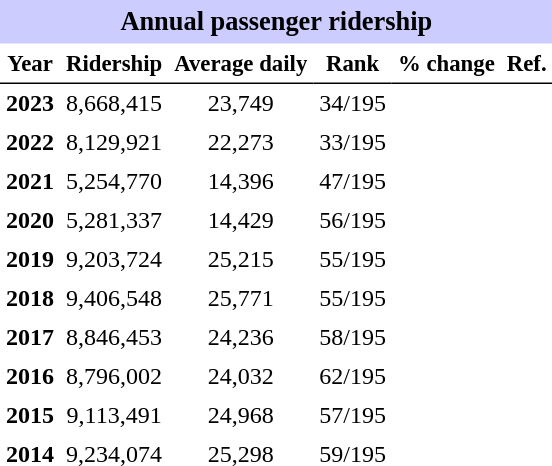<table class="toccolours" cellpadding="4" cellspacing="0" style="text-align:right;">
<tr>
<th colspan="6"  style="background-color:#ccf; background-color:#ccf; font-size:110%; text-align:center;">Annual passenger ridership</th>
</tr>
<tr style="font-size:95%; text-align:center">
<th style="border-bottom:1px solid black">Year</th>
<th style="border-bottom:1px solid black">Ridership</th>
<th style="border-bottom:1px solid black">Average daily</th>
<th style="border-bottom:1px solid black">Rank</th>
<th style="border-bottom:1px solid black">% change</th>
<th style="border-bottom:1px solid black">Ref.</th>
</tr>
<tr style="text-align:center;">
<td><strong>2023</strong></td>
<td>8,668,415</td>
<td>23,749</td>
<td>34/195</td>
<td></td>
<td></td>
</tr>
<tr style="text-align:center;">
<td><strong>2022</strong></td>
<td>8,129,921</td>
<td>22,273</td>
<td>33/195</td>
<td></td>
<td></td>
</tr>
<tr style="text-align:center;">
<td><strong>2021</strong></td>
<td>5,254,770</td>
<td>14,396</td>
<td>47/195</td>
<td></td>
<td></td>
</tr>
<tr style="text-align:center;">
<td><strong>2020</strong></td>
<td>5,281,337</td>
<td>14,429</td>
<td>56/195</td>
<td></td>
<td></td>
</tr>
<tr style="text-align:center;">
<td><strong>2019</strong></td>
<td>9,203,724</td>
<td>25,215</td>
<td>55/195</td>
<td></td>
<td></td>
</tr>
<tr style="text-align:center;">
<td><strong>2018</strong></td>
<td>9,406,548</td>
<td>25,771</td>
<td>55/195</td>
<td></td>
<td></td>
</tr>
<tr style="text-align:center;">
<td><strong>2017</strong></td>
<td>8,846,453</td>
<td>24,236</td>
<td>58/195</td>
<td></td>
<td></td>
</tr>
<tr style="text-align:center;">
<td><strong>2016</strong></td>
<td>8,796,002</td>
<td>24,032</td>
<td>62/195</td>
<td></td>
<td></td>
</tr>
<tr style="text-align:center;">
<td><strong>2015</strong></td>
<td>9,113,491</td>
<td>24,968</td>
<td>57/195</td>
<td></td>
<td></td>
</tr>
<tr style="text-align:center;">
<td><strong>2014</strong></td>
<td>9,234,074</td>
<td>25,298</td>
<td>59/195</td>
<td></td>
<td></td>
</tr>
</table>
